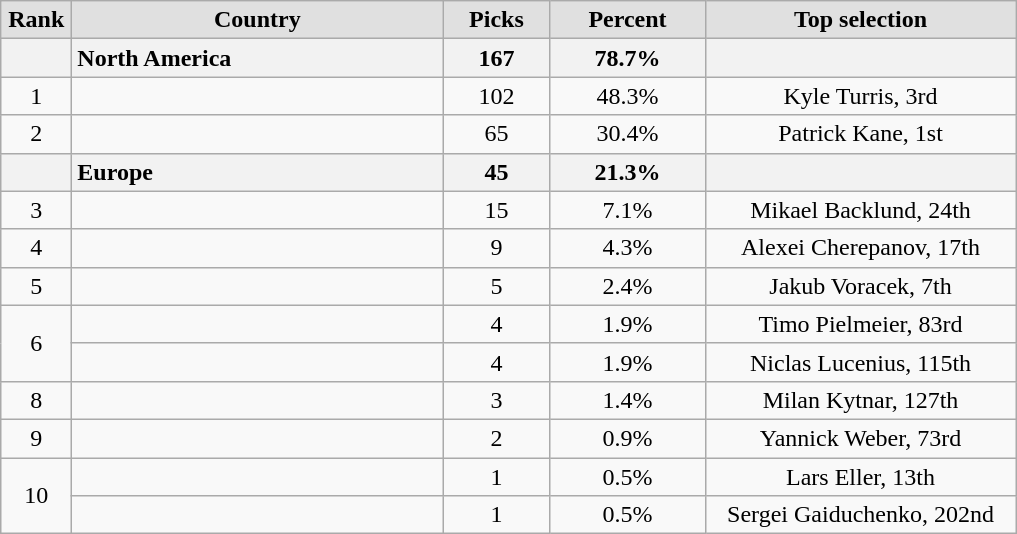<table class="wikitable" style="text-align: center">
<tr>
<th style="background:#e0e0e0; width:2.5em;">Rank</th>
<th style="background:#e0e0e0; width:15em;">Country</th>
<th style="background:#e0e0e0; width:4em;">Picks</th>
<th style="background:#e0e0e0; width:6em;">Percent</th>
<th style="background:#e0e0e0; width:12.5em;">Top selection</th>
</tr>
<tr>
<th></th>
<th style="text-align:left;">North America</th>
<th>167</th>
<th>78.7%</th>
<th></th>
</tr>
<tr>
<td>1</td>
<td style="text-align:left;"></td>
<td>102</td>
<td>48.3%</td>
<td>Kyle Turris, 3rd</td>
</tr>
<tr>
<td>2</td>
<td style="text-align:left;"></td>
<td>65</td>
<td>30.4%</td>
<td>Patrick Kane, 1st</td>
</tr>
<tr>
<th></th>
<th style="text-align:left;">Europe</th>
<th>45</th>
<th>21.3%</th>
<th></th>
</tr>
<tr>
<td>3</td>
<td style="text-align:left;"></td>
<td>15</td>
<td>7.1%</td>
<td>Mikael Backlund, 24th</td>
</tr>
<tr>
<td>4</td>
<td style="text-align:left;"></td>
<td>9</td>
<td>4.3%</td>
<td>Alexei Cherepanov, 17th</td>
</tr>
<tr>
<td>5</td>
<td style="text-align:left;"></td>
<td>5</td>
<td>2.4%</td>
<td>Jakub Voracek, 7th</td>
</tr>
<tr>
<td rowspan="2">6</td>
<td style="text-align:left;"></td>
<td>4</td>
<td>1.9%</td>
<td>Timo Pielmeier, 83rd</td>
</tr>
<tr>
<td style="text-align:left;"></td>
<td>4</td>
<td>1.9%</td>
<td>Niclas Lucenius, 115th</td>
</tr>
<tr>
<td>8</td>
<td style="text-align:left;"></td>
<td>3</td>
<td>1.4%</td>
<td>Milan Kytnar, 127th</td>
</tr>
<tr>
<td>9</td>
<td style="text-align:left;"></td>
<td>2</td>
<td>0.9%</td>
<td>Yannick Weber, 73rd</td>
</tr>
<tr>
<td rowspan="2">10</td>
<td style="text-align:left;"></td>
<td>1</td>
<td>0.5%</td>
<td>Lars Eller, 13th</td>
</tr>
<tr>
<td style="text-align:left;"></td>
<td>1</td>
<td>0.5%</td>
<td>Sergei Gaiduchenko, 202nd</td>
</tr>
</table>
